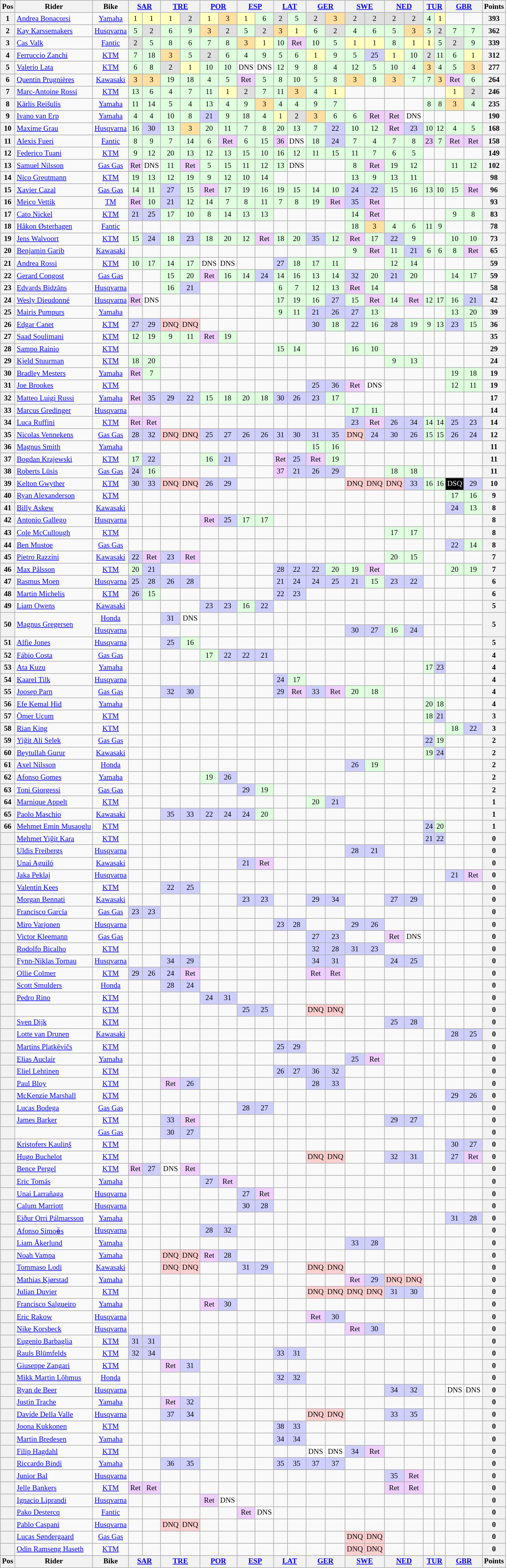<table class="wikitable" style="font-size: 80%; text-align:center">
<tr valign="top">
<th valign="middle">Pos</th>
<th valign="middle">Rider</th>
<th valign="middle">Bike</th>
<th colspan=2><a href='#'>SAR</a><br></th>
<th colspan=2><a href='#'>TRE</a><br></th>
<th colspan=2><a href='#'>POR</a><br></th>
<th colspan=2><a href='#'>ESP</a><br></th>
<th colspan=2><a href='#'>LAT</a><br></th>
<th colspan=2><a href='#'>GER</a><br></th>
<th colspan=2><a href='#'>SWE</a><br></th>
<th colspan=2><a href='#'>NED</a><br></th>
<th colspan=2><a href='#'>TUR</a><br></th>
<th colspan=2><a href='#'>GBR</a><br></th>
<th valign="middle">Points</th>
</tr>
<tr>
<th>1</th>
<td align=left> <a href='#'>Andrea Bonacorsi</a></td>
<td><a href='#'>Yamaha</a></td>
<td style="background:#ffffbf;">1</td>
<td style="background:#ffffbf;">1</td>
<td style="background:#ffffbf;">1</td>
<td style="background:#dfdfdf;">2</td>
<td style="background:#ffffbf;">1</td>
<td style="background:#ffdf9f;">3</td>
<td style="background:#ffffbf;">1</td>
<td style="background:#dfffdf;">6</td>
<td style="background:#dfdfdf;">2</td>
<td style="background:#dfffdf;">5</td>
<td style="background:#dfdfdf;">2</td>
<td style="background:#ffdf9f;">3</td>
<td style="background:#dfdfdf;">2</td>
<td style="background:#dfdfdf;">2</td>
<td style="background:#dfdfdf;">2</td>
<td style="background:#dfdfdf;">2</td>
<td style="background:#dfffdf;">4</td>
<td style="background:#ffffbf;">1</td>
<td></td>
<td></td>
<th>393</th>
</tr>
<tr>
<th>2</th>
<td align=left> <a href='#'>Kay Karssemakers</a></td>
<td><a href='#'>Husqvarna</a></td>
<td style="background:#dfffdf;">5</td>
<td style="background:#dfdfdf;">2</td>
<td style="background:#dfffdf;">6</td>
<td style="background:#dfffdf;">9</td>
<td style="background:#ffdf9f;">3</td>
<td style="background:#dfdfdf;">2</td>
<td style="background:#dfffdf;">5</td>
<td style="background:#dfdfdf;">2</td>
<td style="background:#ffdf9f;">3</td>
<td style="background:#ffffbf;">1</td>
<td style="background:#dfffdf;">6</td>
<td style="background:#dfdfdf;">2</td>
<td style="background:#dfffdf;">4</td>
<td style="background:#dfffdf;">6</td>
<td style="background:#dfffdf;">5</td>
<td style="background:#ffdf9f;">3</td>
<td style="background:#dfffdf;">5</td>
<td style="background:#dfdfdf;">2</td>
<td style="background:#dfffdf;">7</td>
<td style="background:#dfffdf;">7</td>
<th>362</th>
</tr>
<tr>
<th>3</th>
<td align=left> <a href='#'>Cas Valk</a></td>
<td><a href='#'>Fantic</a></td>
<td style="background:#dfdfdf;">2</td>
<td style="background:#dfffdf;">5</td>
<td style="background:#dfffdf;">8</td>
<td style="background:#dfffdf;">6</td>
<td style="background:#dfffdf;">7</td>
<td style="background:#dfffdf;">8</td>
<td style="background:#ffdf9f;">3</td>
<td style="background:#ffffbf;">1</td>
<td style="background:#dfffdf;">10</td>
<td style="background:#efcfff;">Ret</td>
<td style="background:#dfffdf;">10</td>
<td style="background:#dfffdf;">5</td>
<td style="background:#ffffbf;">1</td>
<td style="background:#ffffbf;">1</td>
<td style="background:#dfffdf;">8</td>
<td style="background:#ffffbf;">1</td>
<td style="background:#ffffbf;">1</td>
<td style="background:#dfffdf;">5</td>
<td style="background:#dfdfdf;">2</td>
<td style="background:#dfffdf;">9</td>
<th>339</th>
</tr>
<tr>
<th>4</th>
<td align=left> <a href='#'>Ferruccio Zanchi</a></td>
<td><a href='#'>KTM</a></td>
<td style="background:#dfffdf;">7</td>
<td style="background:#dfffdf;">18</td>
<td style="background:#ffdf9f;">3</td>
<td style="background:#dfffdf;">5</td>
<td style="background:#dfdfdf;">2</td>
<td style="background:#dfffdf;">6</td>
<td style="background:#dfffdf;">4</td>
<td style="background:#dfffdf;">9</td>
<td style="background:#dfffdf;">5</td>
<td style="background:#dfffdf;">6</td>
<td style="background:#ffffbf;">1</td>
<td style="background:#dfffdf;">9</td>
<td style="background:#dfffdf;">5</td>
<td style="background:#cfcfff;">25</td>
<td style="background:#ffffbf;">1</td>
<td style="background:#dfffdf;">10</td>
<td style="background:#dfdfdf;">2</td>
<td style="background:#dfffdf;">11</td>
<td style="background:#dfffdf;">6</td>
<td style="background:#ffffbf;">1</td>
<th>312</th>
</tr>
<tr>
<th>5</th>
<td align=left> <a href='#'>Valerio Lata</a></td>
<td><a href='#'>KTM</a></td>
<td style="background:#dfffdf;">6</td>
<td style="background:#dfffdf;">8</td>
<td style="background:#dfdfdf;">2</td>
<td style="background:#ffffbf;">1</td>
<td style="background:#dfffdf;">10</td>
<td style="background:#dfffdf;">10</td>
<td style="background:#ffffff;">DNS</td>
<td style="background:#ffffff;">DNS</td>
<td style="background:#dfffdf;">12</td>
<td style="background:#dfffdf;">9</td>
<td style="background:#dfffdf;">8</td>
<td style="background:#dfffdf;">4</td>
<td style="background:#dfffdf;">12</td>
<td style="background:#dfffdf;">5</td>
<td style="background:#dfffdf;">10</td>
<td style="background:#dfffdf;">4</td>
<td style="background:#ffdf9f;">3</td>
<td style="background:#dfffdf;">4</td>
<td style="background:#dfffdf;">5</td>
<td style="background:#ffdf9f;">3</td>
<th>277</th>
</tr>
<tr>
<th>6</th>
<td align=left> <a href='#'>Quentin Prugnières</a></td>
<td><a href='#'>Kawasaki</a></td>
<td style="background:#ffdf9f;">3</td>
<td style="background:#ffdf9f;">3</td>
<td style="background:#dfffdf;">19</td>
<td style="background:#dfffdf;">18</td>
<td style="background:#dfffdf;">4</td>
<td style="background:#dfffdf;">5</td>
<td style="background:#efcfff;">Ret</td>
<td style="background:#dfffdf;">5</td>
<td style="background:#dfffdf;">8</td>
<td style="background:#dfffdf;">10</td>
<td style="background:#dfffdf;">5</td>
<td style="background:#dfffdf;">8</td>
<td style="background:#ffdf9f;">3</td>
<td style="background:#dfffdf;">8</td>
<td style="background:#ffdf9f;">3</td>
<td style="background:#dfffdf;">7</td>
<td style="background:#dfffdf;">7</td>
<td style="background:#ffdf9f;">3</td>
<td style="background:#efcfff;">Ret</td>
<td style="background:#dfffdf;">6</td>
<th>264</th>
</tr>
<tr>
<th>7</th>
<td align=left> <a href='#'>Marc-Antoine Rossi</a></td>
<td><a href='#'>KTM</a></td>
<td style="background:#dfffdf;">13</td>
<td style="background:#dfffdf;">6</td>
<td style="background:#dfffdf;">4</td>
<td style="background:#dfffdf;">7</td>
<td style="background:#dfffdf;">11</td>
<td style="background:#ffffbf;">1</td>
<td style="background:#dfdfdf;">2</td>
<td style="background:#dfffdf;">7</td>
<td style="background:#dfffdf;">11</td>
<td style="background:#ffdf9f;">3</td>
<td style="background:#dfffdf;">4</td>
<td style="background:#ffffbf;">1</td>
<td></td>
<td></td>
<td></td>
<td></td>
<td></td>
<td></td>
<td style="background:#ffffbf;">1</td>
<td style="background:#dfdfdf;">2</td>
<th>246</th>
</tr>
<tr>
<th>8</th>
<td align=left> <a href='#'>Kārlis Reišulis</a></td>
<td><a href='#'>Yamaha</a></td>
<td style="background:#dfffdf;">11</td>
<td style="background:#dfffdf;">14</td>
<td style="background:#dfffdf;">5</td>
<td style="background:#dfffdf;">4</td>
<td style="background:#dfffdf;">13</td>
<td style="background:#dfffdf;">4</td>
<td style="background:#dfffdf;">9</td>
<td style="background:#ffdf9f;">3</td>
<td style="background:#dfffdf;">4</td>
<td style="background:#dfffdf;">4</td>
<td style="background:#dfffdf;">9</td>
<td style="background:#dfffdf;">7</td>
<td></td>
<td></td>
<td></td>
<td></td>
<td style="background:#dfffdf;">8</td>
<td style="background:#dfffdf;">8</td>
<td style="background:#ffdf9f;">3</td>
<td style="background:#dfffdf;">4</td>
<th>235</th>
</tr>
<tr>
<th>9</th>
<td align=left> <a href='#'>Ivano van Erp</a></td>
<td><a href='#'>Yamaha</a></td>
<td style="background:#dfffdf;">4</td>
<td style="background:#dfffdf;">4</td>
<td style="background:#dfffdf;">10</td>
<td style="background:#dfffdf;">8</td>
<td style="background:#cfcfff;">21</td>
<td style="background:#dfffdf;">9</td>
<td style="background:#dfffdf;">18</td>
<td style="background:#dfffdf;">4</td>
<td style="background:#ffffbf;">1</td>
<td style="background:#dfdfdf;">2</td>
<td style="background:#ffdf9f;">3</td>
<td style="background:#dfffdf;">6</td>
<td style="background:#dfffdf;">6</td>
<td style="background:#efcfff;">Ret</td>
<td style="background:#efcfff;">Ret</td>
<td style="background:#ffffff;">DNS</td>
<td></td>
<td></td>
<td></td>
<td></td>
<th>190</th>
</tr>
<tr>
<th>10</th>
<td align=left> <a href='#'>Maxime Grau</a></td>
<td><a href='#'>Husqvarna</a></td>
<td style="background:#dfffdf;">16</td>
<td style="background:#cfcfff;">30</td>
<td style="background:#dfffdf;">13</td>
<td style="background:#ffdf9f;">3</td>
<td style="background:#dfffdf;">20</td>
<td style="background:#dfffdf;">11</td>
<td style="background:#dfffdf;">7</td>
<td style="background:#dfffdf;">8</td>
<td style="background:#dfffdf;">20</td>
<td style="background:#dfffdf;">13</td>
<td style="background:#dfffdf;">7</td>
<td style="background:#cfcfff;">22</td>
<td style="background:#dfffdf;">10</td>
<td style="background:#dfffdf;">12</td>
<td style="background:#efcfff;">Ret</td>
<td style="background:#cfcfff;">23</td>
<td style="background:#dfffdf;">10</td>
<td style="background:#dfffdf;">12</td>
<td style="background:#dfffdf;">4</td>
<td style="background:#dfffdf;">5</td>
<th>168</th>
</tr>
<tr>
<th>11</th>
<td align=left> <a href='#'>Alexis Fueri</a></td>
<td><a href='#'>Fantic</a></td>
<td style="background:#dfffdf;">8</td>
<td style="background:#dfffdf;">9</td>
<td style="background:#dfffdf;">7</td>
<td style="background:#dfffdf;">14</td>
<td style="background:#dfffdf;">6</td>
<td style="background:#efcfff;">Ret</td>
<td style="background:#dfffdf;">6</td>
<td style="background:#dfffdf;">15</td>
<td style="background:#efcfff;">36</td>
<td style="background:#ffffff;">DNS</td>
<td style="background:#dfffdf;">18</td>
<td style="background:#cfcfff;">24</td>
<td style="background:#dfffdf;">7</td>
<td style="background:#dfffdf;">4</td>
<td style="background:#dfffdf;">7</td>
<td style="background:#dfffdf;">8</td>
<td style="background:#efcfff;">23</td>
<td style="background:#dfffdf;">7</td>
<td style="background:#efcfff;">Ret</td>
<td style="background:#efcfff;">Ret</td>
<th>158</th>
</tr>
<tr>
<th>12</th>
<td align=left> <a href='#'>Federico Tuani</a></td>
<td><a href='#'>KTM</a></td>
<td style="background:#dfffdf;">9</td>
<td style="background:#dfffdf;">12</td>
<td style="background:#dfffdf;">20</td>
<td style="background:#dfffdf;">13</td>
<td style="background:#dfffdf;">12</td>
<td style="background:#dfffdf;">13</td>
<td style="background:#dfffdf;">15</td>
<td style="background:#dfffdf;">10</td>
<td style="background:#dfffdf;">16</td>
<td style="background:#dfffdf;">12</td>
<td style="background:#dfffdf;">11</td>
<td style="background:#dfffdf;">15</td>
<td style="background:#dfffdf;">11</td>
<td style="background:#dfffdf;">7</td>
<td style="background:#dfffdf;">6</td>
<td style="background:#dfffdf;">5</td>
<td></td>
<td></td>
<td></td>
<td></td>
<th>149</th>
</tr>
<tr>
<th>13</th>
<td align=left> <a href='#'>Samuel Nilsson</a></td>
<td><a href='#'>Gas Gas</a></td>
<td style="background:#efcfff;">Ret</td>
<td style="background:#ffffff;">DNS</td>
<td style="background:#dfffdf;">11</td>
<td style="background:#efcfff;">Ret</td>
<td style="background:#dfffdf;">5</td>
<td style="background:#dfffdf;">15</td>
<td style="background:#dfffdf;">11</td>
<td style="background:#dfffdf;">12</td>
<td style="background:#dfffdf;">13</td>
<td style="background:#ffffff;">DNS</td>
<td></td>
<td></td>
<td style="background:#dfffdf;">8</td>
<td style="background:#efcfff;">Ret</td>
<td style="background:#dfffdf;">19</td>
<td style="background:#dfffdf;">12</td>
<td></td>
<td></td>
<td style="background:#dfffdf;">11</td>
<td style="background:#dfffdf;">12</td>
<th>102</th>
</tr>
<tr>
<th>14</th>
<td align=left> <a href='#'>Nico Greutmann</a></td>
<td><a href='#'>KTM</a></td>
<td style="background:#dfffdf;">19</td>
<td style="background:#dfffdf;">13</td>
<td style="background:#dfffdf;">12</td>
<td style="background:#dfffdf;">19</td>
<td style="background:#dfffdf;">9</td>
<td style="background:#dfffdf;">12</td>
<td style="background:#dfffdf;">10</td>
<td style="background:#dfffdf;">14</td>
<td></td>
<td></td>
<td></td>
<td></td>
<td style="background:#dfffdf;">13</td>
<td style="background:#dfffdf;">9</td>
<td style="background:#dfffdf;">13</td>
<td style="background:#dfffdf;">11</td>
<td></td>
<td></td>
<td></td>
<td></td>
<th>98</th>
</tr>
<tr>
<th>15</th>
<td align=left> <a href='#'>Xavier Cazal</a></td>
<td><a href='#'>Gas Gas</a></td>
<td style="background:#dfffdf;">14</td>
<td style="background:#dfffdf;">11</td>
<td style="background:#cfcfff;">27</td>
<td style="background:#dfffdf;">15</td>
<td style="background:#efcfff;">Ret</td>
<td style="background:#dfffdf;">17</td>
<td style="background:#dfffdf;">19</td>
<td style="background:#dfffdf;">16</td>
<td style="background:#dfffdf;">19</td>
<td style="background:#dfffdf;">15</td>
<td style="background:#dfffdf;">14</td>
<td style="background:#dfffdf;">10</td>
<td style="background:#cfcfff;">24</td>
<td style="background:#cfcfff;">22</td>
<td style="background:#dfffdf;">15</td>
<td style="background:#dfffdf;">16</td>
<td style="background:#dfffdf;">13</td>
<td style="background:#dfffdf;">10</td>
<td style="background:#dfffdf;">15</td>
<td style="background:#efcfff;">Ret</td>
<th>96</th>
</tr>
<tr>
<th>16</th>
<td align=left> <a href='#'>Meico Vettik</a></td>
<td><a href='#'>TM</a></td>
<td style="background:#efcfff;">Ret</td>
<td style="background:#dfffdf;">10</td>
<td style="background:#cfcfff;">21</td>
<td style="background:#dfffdf;">12</td>
<td style="background:#dfffdf;">14</td>
<td style="background:#dfffdf;">7</td>
<td style="background:#dfffdf;">8</td>
<td style="background:#dfffdf;">11</td>
<td style="background:#dfffdf;">7</td>
<td style="background:#dfffdf;">8</td>
<td style="background:#dfffdf;">19</td>
<td style="background:#efcfff;">Ret</td>
<td style="background:#cfcfff;">35</td>
<td style="background:#efcfff;">Ret</td>
<td></td>
<td></td>
<td></td>
<td></td>
<td></td>
<td></td>
<th>93</th>
</tr>
<tr>
<th>17</th>
<td align=left> <a href='#'>Cato Nickel</a></td>
<td><a href='#'>KTM</a></td>
<td style="background:#cfcfff;">21</td>
<td style="background:#cfcfff;">25</td>
<td style="background:#dfffdf;">17</td>
<td style="background:#dfffdf;">10</td>
<td style="background:#dfffdf;">8</td>
<td style="background:#dfffdf;">14</td>
<td style="background:#dfffdf;">13</td>
<td style="background:#dfffdf;">13</td>
<td></td>
<td></td>
<td></td>
<td></td>
<td style="background:#dfffdf;">14</td>
<td style="background:#efcfff;">Ret</td>
<td></td>
<td></td>
<td></td>
<td></td>
<td style="background:#dfffdf;">9</td>
<td style="background:#dfffdf;">8</td>
<th>83</th>
</tr>
<tr>
<th>18</th>
<td align=left> <a href='#'>Håkon Østerhagen</a></td>
<td><a href='#'>Fantic</a></td>
<td></td>
<td></td>
<td></td>
<td></td>
<td></td>
<td></td>
<td></td>
<td></td>
<td></td>
<td></td>
<td></td>
<td></td>
<td style="background:#dfffdf;">18</td>
<td style="background:#ffdf9f;">3</td>
<td style="background:#dfffdf;">4</td>
<td style="background:#dfffdf;">6</td>
<td style="background:#dfffdf;">11</td>
<td style="background:#dfffdf;">9</td>
<td></td>
<td></td>
<th>78</th>
</tr>
<tr>
<th>19</th>
<td align=left> <a href='#'>Jens Walvoort</a></td>
<td><a href='#'>KTM</a></td>
<td style="background:#dfffdf;">15</td>
<td style="background:#cfcfff;">24</td>
<td style="background:#dfffdf;">18</td>
<td style="background:#cfcfff;">23</td>
<td style="background:#dfffdf;">18</td>
<td style="background:#dfffdf;">20</td>
<td style="background:#dfffdf;">12</td>
<td style="background:#efcfff;">Ret</td>
<td style="background:#dfffdf;">18</td>
<td style="background:#dfffdf;">20</td>
<td style="background:#cfcfff;">35</td>
<td style="background:#dfffdf;">12</td>
<td style="background:#efcfff;">Ret</td>
<td style="background:#dfffdf;">17</td>
<td style="background:#cfcfff;">22</td>
<td style="background:#dfffdf;">9</td>
<td></td>
<td></td>
<td style="background:#dfffdf;">10</td>
<td style="background:#dfffdf;">10</td>
<th>73</th>
</tr>
<tr>
<th>20</th>
<td align=left> <a href='#'>Benjamin Garib</a></td>
<td><a href='#'>Kawasaki</a></td>
<td></td>
<td></td>
<td></td>
<td></td>
<td></td>
<td></td>
<td></td>
<td></td>
<td></td>
<td></td>
<td></td>
<td></td>
<td style="background:#dfffdf;">9</td>
<td style="background:#efcfff;">Ret</td>
<td style="background:#dfffdf;">11</td>
<td style="background:#cfcfff;">21</td>
<td style="background:#dfffdf;">6</td>
<td style="background:#dfffdf;">6</td>
<td style="background:#dfffdf;">8</td>
<td style="background:#efcfff;">Ret</td>
<th>65</th>
</tr>
<tr>
<th>21</th>
<td align=left> <a href='#'>Andrea Rossi</a></td>
<td><a href='#'>KTM</a></td>
<td style="background:#dfffdf;">10</td>
<td style="background:#dfffdf;">17</td>
<td style="background:#dfffdf;">14</td>
<td style="background:#dfffdf;">17</td>
<td style="background:#ffffff;">DNS</td>
<td style="background:#ffffff;">DNS</td>
<td></td>
<td></td>
<td style="background:#cfcfff;">27</td>
<td style="background:#dfffdf;">18</td>
<td style="background:#dfffdf;">17</td>
<td style="background:#dfffdf;">11</td>
<td></td>
<td></td>
<td style="background:#dfffdf;">12</td>
<td style="background:#dfffdf;">14</td>
<td></td>
<td></td>
<td></td>
<td></td>
<th>59</th>
</tr>
<tr>
<th>22</th>
<td align=left> <a href='#'>Gerard Congost</a></td>
<td><a href='#'>Gas Gas</a></td>
<td></td>
<td></td>
<td style="background:#dfffdf;">15</td>
<td style="background:#dfffdf;">20</td>
<td style="background:#efcfff;">Ret</td>
<td style="background:#dfffdf;">16</td>
<td style="background:#dfffdf;">14</td>
<td style="background:#cfcfff;">24</td>
<td style="background:#dfffdf;">14</td>
<td style="background:#dfffdf;">16</td>
<td style="background:#dfffdf;">13</td>
<td style="background:#dfffdf;">14</td>
<td style="background:#cfcfff;">32</td>
<td style="background:#dfffdf;">20</td>
<td style="background:#cfcfff;">21</td>
<td style="background:#dfffdf;">20</td>
<td></td>
<td></td>
<td style="background:#dfffdf;">14</td>
<td style="background:#dfffdf;">17</td>
<th>59</th>
</tr>
<tr>
<th>23</th>
<td align=left> <a href='#'>Edvards Bidzāns</a></td>
<td><a href='#'>Husqvarna</a></td>
<td></td>
<td></td>
<td style="background:#dfffdf;">16</td>
<td style="background:#cfcfff;">21</td>
<td></td>
<td></td>
<td></td>
<td></td>
<td style="background:#dfffdf;">6</td>
<td style="background:#dfffdf;">7</td>
<td style="background:#dfffdf;">12</td>
<td style="background:#dfffdf;">13</td>
<td style="background:#efcfff;">Ret</td>
<td style="background:#dfffdf;">14</td>
<td></td>
<td></td>
<td></td>
<td></td>
<td></td>
<td></td>
<th>58</th>
</tr>
<tr>
<th>24</th>
<td align=left> <a href='#'>Wesly Dieudonné</a></td>
<td><a href='#'>Husqvarna</a></td>
<td style="background:#efcfff;">Ret</td>
<td style="background:#ffffff;">DNS</td>
<td></td>
<td></td>
<td></td>
<td></td>
<td></td>
<td></td>
<td style="background:#dfffdf;">17</td>
<td style="background:#dfffdf;">19</td>
<td style="background:#dfffdf;">16</td>
<td style="background:#cfcfff;">27</td>
<td style="background:#dfffdf;">15</td>
<td style="background:#efcfff;">Ret</td>
<td style="background:#dfffdf;">14</td>
<td style="background:#efcfff;">Ret</td>
<td style="background:#dfffdf;">12</td>
<td style="background:#dfffdf;">17</td>
<td style="background:#dfffdf;">16</td>
<td style="background:#cfcfff;">21</td>
<th>42</th>
</tr>
<tr>
<th>25</th>
<td align=left> <a href='#'>Mairis Pumpurs</a></td>
<td><a href='#'>Yamaha</a></td>
<td></td>
<td></td>
<td></td>
<td></td>
<td></td>
<td></td>
<td></td>
<td></td>
<td style="background:#dfffdf;">9</td>
<td style="background:#dfffdf;">11</td>
<td style="background:#cfcfff;">21</td>
<td style="background:#cfcfff;">26</td>
<td style="background:#cfcfff;">27</td>
<td style="background:#dfffdf;">13</td>
<td></td>
<td></td>
<td></td>
<td></td>
<td style="background:#dfffdf;">13</td>
<td style="background:#dfffdf;">20</td>
<th>39</th>
</tr>
<tr>
<th>26</th>
<td align=left> <a href='#'>Edgar Canet</a></td>
<td><a href='#'>KTM</a></td>
<td style="background:#cfcfff;">27</td>
<td style="background:#cfcfff;">29</td>
<td style="background:#ffcfcf;">DNQ</td>
<td style="background:#ffcfcf;">DNQ</td>
<td></td>
<td></td>
<td></td>
<td></td>
<td></td>
<td></td>
<td style="background:#cfcfff;">30</td>
<td style="background:#dfffdf;">18</td>
<td style="background:#cfcfff;">22</td>
<td style="background:#dfffdf;">16</td>
<td style="background:#cfcfff;">28</td>
<td style="background:#dfffdf;">19</td>
<td style="background:#dfffdf;">9</td>
<td style="background:#dfffdf;">13</td>
<td style="background:#cfcfff;">23</td>
<td style="background:#dfffdf;">15</td>
<th>36</th>
</tr>
<tr>
<th>27</th>
<td align=left> <a href='#'>Saad Soulimani</a></td>
<td><a href='#'>KTM</a></td>
<td style="background:#dfffdf;">12</td>
<td style="background:#dfffdf;">19</td>
<td style="background:#dfffdf;">9</td>
<td style="background:#dfffdf;">11</td>
<td style="background:#efcfff;">Ret</td>
<td style="background:#dfffdf;">19</td>
<td></td>
<td></td>
<td></td>
<td></td>
<td></td>
<td></td>
<td></td>
<td></td>
<td></td>
<td></td>
<td></td>
<td></td>
<td></td>
<td></td>
<th>35</th>
</tr>
<tr>
<th>28</th>
<td align=left> <a href='#'>Sampo Rainio</a></td>
<td><a href='#'>KTM</a></td>
<td></td>
<td></td>
<td></td>
<td></td>
<td></td>
<td></td>
<td></td>
<td></td>
<td style="background:#dfffdf;">15</td>
<td style="background:#dfffdf;">14</td>
<td></td>
<td></td>
<td style="background:#dfffdf;">16</td>
<td style="background:#dfffdf;">10</td>
<td></td>
<td></td>
<td></td>
<td></td>
<td></td>
<td></td>
<th>29</th>
</tr>
<tr>
<th>29</th>
<td align=left> <a href='#'>Kjeld Stuurman</a></td>
<td><a href='#'>KTM</a></td>
<td style="background:#dfffdf;">18</td>
<td style="background:#dfffdf;">20</td>
<td></td>
<td></td>
<td></td>
<td></td>
<td></td>
<td></td>
<td></td>
<td></td>
<td></td>
<td></td>
<td></td>
<td></td>
<td style="background:#dfffdf;">9</td>
<td style="background:#dfffdf;">13</td>
<td></td>
<td></td>
<td></td>
<td></td>
<th>24</th>
</tr>
<tr>
<th>30</th>
<td align=left> <a href='#'>Bradley Mesters</a></td>
<td><a href='#'>Yamaha</a></td>
<td style="background:#efcfff;">Ret</td>
<td style="background:#dfffdf;">7</td>
<td></td>
<td></td>
<td></td>
<td></td>
<td></td>
<td></td>
<td></td>
<td></td>
<td></td>
<td></td>
<td></td>
<td></td>
<td></td>
<td></td>
<td></td>
<td></td>
<td style="background:#dfffdf;">19</td>
<td style="background:#dfffdf;">18</td>
<th>19</th>
</tr>
<tr>
<th>31</th>
<td align=left> <a href='#'>Joe Brookes</a></td>
<td><a href='#'>KTM</a></td>
<td></td>
<td></td>
<td></td>
<td></td>
<td></td>
<td></td>
<td></td>
<td></td>
<td></td>
<td></td>
<td style="background:#cfcfff;">25</td>
<td style="background:#cfcfff;">36</td>
<td style="background:#efcfff;">Ret</td>
<td style="background:#ffffff;">DNS</td>
<td></td>
<td></td>
<td></td>
<td></td>
<td style="background:#dfffdf;">12</td>
<td style="background:#dfffdf;">11</td>
<th>19</th>
</tr>
<tr>
<th>32</th>
<td align=left> <a href='#'>Matteo Luigi Russi</a></td>
<td><a href='#'>Yamaha</a></td>
<td style="background:#efcfff;">Ret</td>
<td style="background:#cfcfff;">35</td>
<td style="background:#cfcfff;">29</td>
<td style="background:#cfcfff;">22</td>
<td style="background:#dfffdf;">15</td>
<td style="background:#dfffdf;">18</td>
<td style="background:#dfffdf;">20</td>
<td style="background:#dfffdf;">18</td>
<td style="background:#cfcfff;">30</td>
<td style="background:#cfcfff;">26</td>
<td style="background:#cfcfff;">23</td>
<td style="background:#dfffdf;">17</td>
<td></td>
<td></td>
<td></td>
<td></td>
<td></td>
<td></td>
<td></td>
<td></td>
<th>17</th>
</tr>
<tr>
<th>33</th>
<td align=left> <a href='#'>Marcus Gredinger</a></td>
<td><a href='#'>Husqvarna</a></td>
<td></td>
<td></td>
<td></td>
<td></td>
<td></td>
<td></td>
<td></td>
<td></td>
<td></td>
<td></td>
<td></td>
<td></td>
<td style="background:#dfffdf;">17</td>
<td style="background:#dfffdf;">11</td>
<td></td>
<td></td>
<td></td>
<td></td>
<td></td>
<td></td>
<th>14</th>
</tr>
<tr>
<th>34</th>
<td align=left> <a href='#'>Luca Ruffini</a></td>
<td><a href='#'>KTM</a></td>
<td style="background:#efcfff;">Ret</td>
<td style="background:#efcfff;">Ret</td>
<td></td>
<td></td>
<td></td>
<td></td>
<td></td>
<td></td>
<td></td>
<td></td>
<td></td>
<td></td>
<td style="background:#cfcfff;">23</td>
<td style="background:#efcfff;">Ret</td>
<td style="background:#cfcfff;">26</td>
<td style="background:#cfcfff;">34</td>
<td style="background:#dfffdf;">14</td>
<td style="background:#dfffdf;">14</td>
<td style="background:#cfcfff;">25</td>
<td style="background:#cfcfff;">23</td>
<th>14</th>
</tr>
<tr>
<th>35</th>
<td align=left> <a href='#'>Nicolas Vennekens</a></td>
<td><a href='#'>Gas Gas</a></td>
<td style="background:#cfcfff;">28</td>
<td style="background:#cfcfff;">32</td>
<td style="background:#ffcfcf;">DNQ</td>
<td style="background:#ffcfcf;">DNQ</td>
<td style="background:#cfcfff;">25</td>
<td style="background:#cfcfff;">27</td>
<td style="background:#cfcfff;">26</td>
<td style="background:#cfcfff;">26</td>
<td style="background:#cfcfff;">31</td>
<td style="background:#cfcfff;">30</td>
<td style="background:#cfcfff;">31</td>
<td style="background:#cfcfff;">35</td>
<td style="background:#ffcfcf;">DNQ</td>
<td style="background:#cfcfff;">24</td>
<td style="background:#cfcfff;">30</td>
<td style="background:#cfcfff;">26</td>
<td style="background:#dfffdf;">15</td>
<td style="background:#dfffdf;">15</td>
<td style="background:#cfcfff;">26</td>
<td style="background:#cfcfff;">24</td>
<th>12</th>
</tr>
<tr>
<th>36</th>
<td align=left> <a href='#'>Magnus Smith</a></td>
<td><a href='#'>Yamaha</a></td>
<td></td>
<td></td>
<td></td>
<td></td>
<td></td>
<td></td>
<td></td>
<td></td>
<td></td>
<td></td>
<td style="background:#dfffdf;">15</td>
<td style="background:#dfffdf;">16</td>
<td></td>
<td></td>
<td></td>
<td></td>
<td></td>
<td></td>
<td></td>
<td></td>
<th>11</th>
</tr>
<tr>
<th>37</th>
<td align=left> <a href='#'>Bogdan Krajewski</a></td>
<td><a href='#'>KTM</a></td>
<td style="background:#dfffdf;">17</td>
<td style="background:#cfcfff;">22</td>
<td></td>
<td></td>
<td style="background:#dfffdf;">16</td>
<td style="background:#cfcfff;">21</td>
<td></td>
<td></td>
<td style="background:#efcfff;">Ret</td>
<td style="background:#cfcfff;">25</td>
<td style="background:#efcfff;">Ret</td>
<td style="background:#dfffdf;">19</td>
<td></td>
<td></td>
<td></td>
<td></td>
<td></td>
<td></td>
<td></td>
<td></td>
<th>11</th>
</tr>
<tr>
<th>38</th>
<td align=left> <a href='#'>Roberts Lūsis</a></td>
<td><a href='#'>Gas Gas</a></td>
<td style="background:#cfcfff;">24</td>
<td style="background:#dfffdf;">16</td>
<td></td>
<td></td>
<td></td>
<td></td>
<td></td>
<td></td>
<td style="background:#efcfff;">37</td>
<td style="background:#cfcfff;">21</td>
<td style="background:#cfcfff;">26</td>
<td style="background:#cfcfff;">29</td>
<td></td>
<td></td>
<td style="background:#dfffdf;">18</td>
<td style="background:#dfffdf;">18</td>
<td></td>
<td></td>
<td></td>
<td></td>
<th>11</th>
</tr>
<tr>
<th>39</th>
<td align=left> <a href='#'>Kelton Gwyther</a></td>
<td><a href='#'>KTM</a></td>
<td style="background:#cfcfff;">30</td>
<td style="background:#cfcfff;">33</td>
<td style="background:#ffcfcf;">DNQ</td>
<td style="background:#ffcfcf;">DNQ</td>
<td style="background:#cfcfff;">26</td>
<td style="background:#cfcfff;">29</td>
<td></td>
<td></td>
<td></td>
<td></td>
<td></td>
<td></td>
<td style="background:#ffcfcf;">DNQ</td>
<td style="background:#ffcfcf;">DNQ</td>
<td style="background:#ffcfcf;">DNQ</td>
<td style="background:#cfcfff;">33</td>
<td style="background:#dfffdf;">16</td>
<td style="background:#dfffdf;">16</td>
<td style="background-color:#000000;color:white">DSQ</td>
<td style="background:#cfcfff;">29</td>
<th>10</th>
</tr>
<tr>
<th>40</th>
<td align=left> <a href='#'>Ryan Alexanderson</a></td>
<td><a href='#'>KTM</a></td>
<td></td>
<td></td>
<td></td>
<td></td>
<td></td>
<td></td>
<td></td>
<td></td>
<td></td>
<td></td>
<td></td>
<td></td>
<td></td>
<td></td>
<td></td>
<td></td>
<td></td>
<td></td>
<td style="background:#dfffdf;">17</td>
<td style="background:#dfffdf;">16</td>
<th>9</th>
</tr>
<tr>
<th>41</th>
<td align=left> <a href='#'>Billy Askew</a></td>
<td><a href='#'>Kawasaki</a></td>
<td></td>
<td></td>
<td></td>
<td></td>
<td></td>
<td></td>
<td></td>
<td></td>
<td></td>
<td></td>
<td></td>
<td></td>
<td></td>
<td></td>
<td></td>
<td></td>
<td></td>
<td></td>
<td style="background:#cfcfff;">24</td>
<td style="background:#dfffdf;">13</td>
<th>8</th>
</tr>
<tr>
<th>42</th>
<td align=left> <a href='#'>Antonio Gallego</a></td>
<td><a href='#'>Husqvarna</a></td>
<td></td>
<td></td>
<td></td>
<td></td>
<td style="background:#efcfff;">Ret</td>
<td style="background:#cfcfff;">25</td>
<td style="background:#dfffdf;">17</td>
<td style="background:#dfffdf;">17</td>
<td></td>
<td></td>
<td></td>
<td></td>
<td></td>
<td></td>
<td></td>
<td></td>
<td></td>
<td></td>
<td></td>
<td></td>
<th>8</th>
</tr>
<tr>
<th>43</th>
<td align=left> <a href='#'>Cole McCullough</a></td>
<td><a href='#'>KTM</a></td>
<td></td>
<td></td>
<td></td>
<td></td>
<td></td>
<td></td>
<td></td>
<td></td>
<td></td>
<td></td>
<td></td>
<td></td>
<td></td>
<td></td>
<td style="background:#dfffdf;">17</td>
<td style="background:#dfffdf;">17</td>
<td></td>
<td></td>
<td></td>
<td></td>
<th>8</th>
</tr>
<tr>
<th>44</th>
<td align=left> <a href='#'>Ben Mustoe</a></td>
<td><a href='#'>Gas Gas</a></td>
<td></td>
<td></td>
<td></td>
<td></td>
<td></td>
<td></td>
<td></td>
<td></td>
<td></td>
<td></td>
<td></td>
<td></td>
<td></td>
<td></td>
<td></td>
<td></td>
<td></td>
<td></td>
<td style="background:#cfcfff;">22</td>
<td style="background:#dfffdf;">14</td>
<th>8</th>
</tr>
<tr>
<th>45</th>
<td align=left> <a href='#'>Pietro Razzini</a></td>
<td><a href='#'>Kawasaki</a></td>
<td style="background:#cfcfff;">22</td>
<td style="background:#efcfff;">Ret</td>
<td style="background:#cfcfff;">23</td>
<td style="background:#efcfff;">Ret</td>
<td></td>
<td></td>
<td></td>
<td></td>
<td></td>
<td></td>
<td></td>
<td></td>
<td></td>
<td></td>
<td style="background:#dfffdf;">20</td>
<td style="background:#dfffdf;">15</td>
<td></td>
<td></td>
<td></td>
<td></td>
<th>7</th>
</tr>
<tr>
<th>46</th>
<td align=left> <a href='#'>Max Pålsson</a></td>
<td><a href='#'>KTM</a></td>
<td style="background:#dfffdf;">20</td>
<td style="background:#cfcfff;">21</td>
<td></td>
<td></td>
<td></td>
<td></td>
<td></td>
<td></td>
<td style="background:#cfcfff;">28</td>
<td style="background:#cfcfff;">22</td>
<td style="background:#cfcfff;">22</td>
<td style="background:#dfffdf;">20</td>
<td style="background:#dfffdf;">19</td>
<td style="background:#efcfff;">Ret</td>
<td></td>
<td></td>
<td></td>
<td></td>
<td style="background:#dfffdf;">20</td>
<td style="background:#dfffdf;">19</td>
<th>7</th>
</tr>
<tr>
<th>47</th>
<td align=left> <a href='#'>Rasmus Moen</a></td>
<td><a href='#'>Husqvarna</a></td>
<td style="background:#cfcfff;">25</td>
<td style="background:#cfcfff;">28</td>
<td style="background:#cfcfff;">26</td>
<td style="background:#cfcfff;">28</td>
<td></td>
<td></td>
<td></td>
<td></td>
<td style="background:#cfcfff;">21</td>
<td style="background:#cfcfff;">24</td>
<td style="background:#cfcfff;">24</td>
<td style="background:#cfcfff;">25</td>
<td style="background:#cfcfff;">21</td>
<td style="background:#dfffdf;">15</td>
<td style="background:#cfcfff;">23</td>
<td style="background:#cfcfff;">22</td>
<td></td>
<td></td>
<td></td>
<td></td>
<th>6</th>
</tr>
<tr>
<th>48</th>
<td align=left> <a href='#'>Martin Michelis</a></td>
<td><a href='#'>KTM</a></td>
<td style="background:#cfcfff;">26</td>
<td style="background:#dfffdf;">15</td>
<td></td>
<td></td>
<td></td>
<td></td>
<td></td>
<td></td>
<td style="background:#cfcfff;">22</td>
<td style="background:#cfcfff;">23</td>
<td></td>
<td></td>
<td></td>
<td></td>
<td></td>
<td></td>
<td></td>
<td></td>
<td></td>
<td></td>
<th>6</th>
</tr>
<tr>
<th>49</th>
<td align=left> <a href='#'>Liam Owens</a></td>
<td><a href='#'>Kawasaki</a></td>
<td></td>
<td></td>
<td></td>
<td></td>
<td style="background:#cfcfff;">23</td>
<td style="background:#cfcfff;">23</td>
<td style="background:#dfffdf;">16</td>
<td style="background:#cfcfff;">22</td>
<td></td>
<td></td>
<td></td>
<td></td>
<td></td>
<td></td>
<td></td>
<td></td>
<td></td>
<td></td>
<td></td>
<td></td>
<th>5</th>
</tr>
<tr>
<th rowspan=2>50</th>
<td rowspan=2 align=left> <a href='#'>Magnus Gregersen</a></td>
<td><a href='#'>Honda</a></td>
<td></td>
<td></td>
<td style="background:#cfcfff;">31</td>
<td style="background:#ffffff;">DNS</td>
<td></td>
<td></td>
<td></td>
<td></td>
<td></td>
<td></td>
<td></td>
<td></td>
<td></td>
<td></td>
<td></td>
<td></td>
<td></td>
<td></td>
<td></td>
<td></td>
<th rowspan=2>5</th>
</tr>
<tr>
<td><a href='#'>Husqvarna</a></td>
<td></td>
<td></td>
<td></td>
<td></td>
<td></td>
<td></td>
<td></td>
<td></td>
<td></td>
<td></td>
<td></td>
<td></td>
<td style="background:#cfcfff;">30</td>
<td style="background:#cfcfff;">27</td>
<td style="background:#dfffdf;">16</td>
<td style="background:#cfcfff;">24</td>
<td></td>
<td></td>
<td></td>
<td></td>
</tr>
<tr>
<th>51</th>
<td align=left> <a href='#'>Alfie Jones</a></td>
<td><a href='#'>Husqvarna</a></td>
<td></td>
<td></td>
<td style="background:#cfcfff;">25</td>
<td style="background:#dfffdf;">16</td>
<td></td>
<td></td>
<td></td>
<td></td>
<td></td>
<td></td>
<td></td>
<td></td>
<td></td>
<td></td>
<td></td>
<td></td>
<td></td>
<td></td>
<td></td>
<td></td>
<th>5</th>
</tr>
<tr>
<th>52</th>
<td align=left> <a href='#'>Fábio Costa</a></td>
<td><a href='#'>Gas Gas</a></td>
<td></td>
<td></td>
<td></td>
<td></td>
<td style="background:#dfffdf;">17</td>
<td style="background:#cfcfff;">22</td>
<td style="background:#cfcfff;">22</td>
<td style="background:#cfcfff;">21</td>
<td></td>
<td></td>
<td></td>
<td></td>
<td></td>
<td></td>
<td></td>
<td></td>
<td></td>
<td></td>
<td></td>
<td></td>
<th>4</th>
</tr>
<tr>
<th>53</th>
<td align=left> <a href='#'>Ata Kuzu</a></td>
<td><a href='#'>Yamaha</a></td>
<td></td>
<td></td>
<td></td>
<td></td>
<td></td>
<td></td>
<td></td>
<td></td>
<td></td>
<td></td>
<td></td>
<td></td>
<td></td>
<td></td>
<td></td>
<td></td>
<td style="background:#dfffdf;">17</td>
<td style="background:#cfcfff;">23</td>
<td></td>
<td></td>
<th>4</th>
</tr>
<tr>
<th>54</th>
<td align=left> <a href='#'>Kaarel Tilk</a></td>
<td><a href='#'>Husqvarna</a></td>
<td></td>
<td></td>
<td></td>
<td></td>
<td></td>
<td></td>
<td></td>
<td></td>
<td style="background:#cfcfff;">24</td>
<td style="background:#dfffdf;">17</td>
<td></td>
<td></td>
<td></td>
<td></td>
<td></td>
<td></td>
<td></td>
<td></td>
<td></td>
<td></td>
<th>4</th>
</tr>
<tr>
<th>55</th>
<td align=left> <a href='#'>Joosep Parn</a></td>
<td><a href='#'>Gas Gas</a></td>
<td></td>
<td></td>
<td style="background:#cfcfff;">32</td>
<td style="background:#cfcfff;">30</td>
<td></td>
<td></td>
<td></td>
<td></td>
<td style="background:#cfcfff;">29</td>
<td style="background:#efcfff;">Ret</td>
<td style="background:#cfcfff;">33</td>
<td style="background:#efcfff;">Ret</td>
<td style="background:#dfffdf;">20</td>
<td style="background:#dfffdf;">18</td>
<td></td>
<td></td>
<td></td>
<td></td>
<td></td>
<td></td>
<th>4</th>
</tr>
<tr>
<th>56</th>
<td align=left> <a href='#'>Efe Kemal Hid</a></td>
<td><a href='#'>Yamaha</a></td>
<td></td>
<td></td>
<td></td>
<td></td>
<td></td>
<td></td>
<td></td>
<td></td>
<td></td>
<td></td>
<td></td>
<td></td>
<td></td>
<td></td>
<td></td>
<td></td>
<td style="background:#dfffdf;">20</td>
<td style="background:#dfffdf;">18</td>
<td></td>
<td></td>
<th>4</th>
</tr>
<tr>
<th>57</th>
<td align=left> <a href='#'>Ömer Uçum</a></td>
<td><a href='#'>KTM</a></td>
<td></td>
<td></td>
<td></td>
<td></td>
<td></td>
<td></td>
<td></td>
<td></td>
<td></td>
<td></td>
<td></td>
<td></td>
<td></td>
<td></td>
<td></td>
<td></td>
<td style="background:#dfffdf;">18</td>
<td style="background:#cfcfff;">21</td>
<td></td>
<td></td>
<th>3</th>
</tr>
<tr>
<th>58</th>
<td align=left> <a href='#'>Rian King</a></td>
<td><a href='#'>KTM</a></td>
<td></td>
<td></td>
<td></td>
<td></td>
<td></td>
<td></td>
<td></td>
<td></td>
<td></td>
<td></td>
<td></td>
<td></td>
<td></td>
<td></td>
<td></td>
<td></td>
<td></td>
<td></td>
<td style="background:#dfffdf;">18</td>
<td style="background:#cfcfff;">22</td>
<th>3</th>
</tr>
<tr>
<th>59</th>
<td align=left> <a href='#'>Yiğit Ali Selek</a></td>
<td><a href='#'>Gas Gas</a></td>
<td></td>
<td></td>
<td></td>
<td></td>
<td></td>
<td></td>
<td></td>
<td></td>
<td></td>
<td></td>
<td></td>
<td></td>
<td></td>
<td></td>
<td></td>
<td></td>
<td style="background:#cfcfff;">22</td>
<td style="background:#dfffdf;">19</td>
<td></td>
<td></td>
<th>2</th>
</tr>
<tr>
<th>60</th>
<td align=left> <a href='#'>Beytullah Gurur</a></td>
<td><a href='#'>Kawasaki</a></td>
<td></td>
<td></td>
<td></td>
<td></td>
<td></td>
<td></td>
<td></td>
<td></td>
<td></td>
<td></td>
<td></td>
<td></td>
<td></td>
<td></td>
<td></td>
<td></td>
<td style="background:#dfffdf;">19</td>
<td style="background:#cfcfff;">24</td>
<td></td>
<td></td>
<th>2</th>
</tr>
<tr>
<th>61</th>
<td align=left> <a href='#'>Axel Nilsson</a></td>
<td><a href='#'>Honda</a></td>
<td></td>
<td></td>
<td></td>
<td></td>
<td></td>
<td></td>
<td></td>
<td></td>
<td></td>
<td></td>
<td></td>
<td></td>
<td style="background:#cfcfff;">26</td>
<td style="background:#dfffdf;">19</td>
<td></td>
<td></td>
<td></td>
<td></td>
<td></td>
<td></td>
<th>2</th>
</tr>
<tr>
<th>62</th>
<td align=left> <a href='#'>Afonso Gomes</a></td>
<td><a href='#'>Yamaha</a></td>
<td></td>
<td></td>
<td></td>
<td></td>
<td style="background:#dfffdf;">19</td>
<td style="background:#cfcfff;">26</td>
<td></td>
<td></td>
<td></td>
<td></td>
<td></td>
<td></td>
<td></td>
<td></td>
<td></td>
<td></td>
<td></td>
<td></td>
<td></td>
<td></td>
<th>2</th>
</tr>
<tr>
<th>63</th>
<td align=left> <a href='#'>Toni Giorgessi</a></td>
<td><a href='#'>Gas Gas</a></td>
<td></td>
<td></td>
<td></td>
<td></td>
<td></td>
<td></td>
<td style="background:#cfcfff;">29</td>
<td style="background:#dfffdf;">19</td>
<td></td>
<td></td>
<td></td>
<td></td>
<td></td>
<td></td>
<td></td>
<td></td>
<td></td>
<td></td>
<td></td>
<td></td>
<th>2</th>
</tr>
<tr>
<th>64</th>
<td align=left> <a href='#'>Marnique Appelt</a></td>
<td><a href='#'>KTM</a></td>
<td></td>
<td></td>
<td></td>
<td></td>
<td></td>
<td></td>
<td></td>
<td></td>
<td></td>
<td></td>
<td style="background:#dfffdf;">20</td>
<td style="background:#cfcfff;">21</td>
<td></td>
<td></td>
<td></td>
<td></td>
<td></td>
<td></td>
<td></td>
<td></td>
<th>1</th>
</tr>
<tr>
<th>65</th>
<td align=left> <a href='#'>Paolo Maschio</a></td>
<td><a href='#'>Kawasaki</a></td>
<td></td>
<td></td>
<td style="background:#cfcfff;">35</td>
<td style="background:#cfcfff;">33</td>
<td style="background:#cfcfff;">22</td>
<td style="background:#cfcfff;">24</td>
<td style="background:#cfcfff;">24</td>
<td style="background:#dfffdf;">20</td>
<td></td>
<td></td>
<td></td>
<td></td>
<td></td>
<td></td>
<td></td>
<td></td>
<td></td>
<td></td>
<td></td>
<td></td>
<th>1</th>
</tr>
<tr>
<th>66</th>
<td align=left> <a href='#'>Mehmet Emin Musaoglu</a></td>
<td><a href='#'>KTM</a></td>
<td></td>
<td></td>
<td></td>
<td></td>
<td></td>
<td></td>
<td></td>
<td></td>
<td></td>
<td></td>
<td></td>
<td></td>
<td></td>
<td></td>
<td></td>
<td></td>
<td style="background:#cfcfff;">24</td>
<td style="background:#dfffdf;">20</td>
<td></td>
<td></td>
<th>1</th>
</tr>
<tr>
<th></th>
<td align=left> <a href='#'>Mehmet Yiğit Kara</a></td>
<td><a href='#'>KTM</a></td>
<td></td>
<td></td>
<td></td>
<td></td>
<td></td>
<td></td>
<td></td>
<td></td>
<td></td>
<td></td>
<td></td>
<td></td>
<td></td>
<td></td>
<td></td>
<td></td>
<td style="background:#cfcfff;">21</td>
<td style="background:#cfcfff;">22</td>
<td></td>
<td></td>
<th>0</th>
</tr>
<tr>
<th></th>
<td align=left> <a href='#'>Uldis Freibergs</a></td>
<td><a href='#'>Husqvarna</a></td>
<td></td>
<td></td>
<td></td>
<td></td>
<td></td>
<td></td>
<td></td>
<td></td>
<td></td>
<td></td>
<td></td>
<td></td>
<td style="background:#cfcfff;">28</td>
<td style="background:#cfcfff;">21</td>
<td></td>
<td></td>
<td></td>
<td></td>
<td></td>
<td></td>
<th>0</th>
</tr>
<tr>
<th></th>
<td align=left> <a href='#'>Unai Aguiló</a></td>
<td><a href='#'>Kawasaki</a></td>
<td></td>
<td></td>
<td></td>
<td></td>
<td></td>
<td></td>
<td style="background:#cfcfff;">21</td>
<td style="background:#efcfff;">Ret</td>
<td></td>
<td></td>
<td></td>
<td></td>
<td></td>
<td></td>
<td></td>
<td></td>
<td></td>
<td></td>
<td></td>
<td></td>
<th>0</th>
</tr>
<tr>
<th></th>
<td align=left> <a href='#'>Jaka Peklaj</a></td>
<td><a href='#'>Husqvarna</a></td>
<td></td>
<td></td>
<td></td>
<td></td>
<td></td>
<td></td>
<td></td>
<td></td>
<td></td>
<td></td>
<td></td>
<td></td>
<td></td>
<td></td>
<td></td>
<td></td>
<td></td>
<td></td>
<td style="background:#cfcfff;">21</td>
<td style="background:#efcfff;">Ret</td>
<th>0</th>
</tr>
<tr>
<th></th>
<td align=left> <a href='#'>Valentin Kees</a></td>
<td><a href='#'>KTM</a></td>
<td></td>
<td></td>
<td style="background:#cfcfff;">22</td>
<td style="background:#cfcfff;">25</td>
<td></td>
<td></td>
<td></td>
<td></td>
<td></td>
<td></td>
<td></td>
<td></td>
<td></td>
<td></td>
<td></td>
<td></td>
<td></td>
<td></td>
<td></td>
<td></td>
<th>0</th>
</tr>
<tr>
<th></th>
<td align=left> <a href='#'>Morgan Bennati</a></td>
<td><a href='#'>Kawasaki</a></td>
<td></td>
<td></td>
<td></td>
<td></td>
<td></td>
<td></td>
<td style="background:#cfcfff;">23</td>
<td style="background:#cfcfff;">23</td>
<td></td>
<td></td>
<td style="background:#cfcfff;">29</td>
<td style="background:#cfcfff;">34</td>
<td></td>
<td></td>
<td style="background:#cfcfff;">27</td>
<td style="background:#cfcfff;">29</td>
<td></td>
<td></td>
<td></td>
<td></td>
<th>0</th>
</tr>
<tr>
<th></th>
<td align=left> <a href='#'>Francisco García</a></td>
<td><a href='#'>Gas Gas</a></td>
<td style="background:#cfcfff;">23</td>
<td style="background:#cfcfff;">23</td>
<td></td>
<td></td>
<td></td>
<td></td>
<td></td>
<td></td>
<td></td>
<td></td>
<td></td>
<td></td>
<td></td>
<td></td>
<td></td>
<td></td>
<td></td>
<td></td>
<td></td>
<td></td>
<th>0</th>
</tr>
<tr>
<th></th>
<td align=left> <a href='#'>Miro Varjonen</a></td>
<td><a href='#'>Husqvarna</a></td>
<td></td>
<td></td>
<td></td>
<td></td>
<td></td>
<td></td>
<td></td>
<td></td>
<td style="background:#cfcfff;">23</td>
<td style="background:#cfcfff;">28</td>
<td></td>
<td></td>
<td style="background:#cfcfff;">29</td>
<td style="background:#cfcfff;">26</td>
<td></td>
<td></td>
<td></td>
<td></td>
<td></td>
<td></td>
<th>0</th>
</tr>
<tr>
<th></th>
<td align=left> <a href='#'>Victor Kleemann</a></td>
<td><a href='#'>Gas Gas</a></td>
<td></td>
<td></td>
<td></td>
<td></td>
<td></td>
<td></td>
<td></td>
<td></td>
<td></td>
<td></td>
<td style="background:#cfcfff;">27</td>
<td style="background:#cfcfff;">23</td>
<td></td>
<td></td>
<td style="background:#efcfff;">Ret</td>
<td style="background:#ffffff;">DNS</td>
<td></td>
<td></td>
<td></td>
<td></td>
<th>0</th>
</tr>
<tr>
<th></th>
<td align=left> <a href='#'>Rodolfo Bicalho</a></td>
<td><a href='#'>KTM</a></td>
<td></td>
<td></td>
<td></td>
<td></td>
<td></td>
<td></td>
<td></td>
<td></td>
<td></td>
<td></td>
<td style="background:#cfcfff;">32</td>
<td style="background:#cfcfff;">28</td>
<td style="background:#cfcfff;">31</td>
<td style="background:#cfcfff;">23</td>
<td></td>
<td></td>
<td></td>
<td></td>
<td></td>
<td></td>
<th>0</th>
</tr>
<tr>
<th></th>
<td align=left> <a href='#'>Fynn-Niklas Tornau</a></td>
<td><a href='#'>Husqvarna</a></td>
<td></td>
<td></td>
<td style="background:#cfcfff;">34</td>
<td style="background:#cfcfff;">29</td>
<td></td>
<td></td>
<td></td>
<td></td>
<td></td>
<td></td>
<td style="background:#cfcfff;">34</td>
<td style="background:#cfcfff;">31</td>
<td></td>
<td></td>
<td style="background:#cfcfff;">24</td>
<td style="background:#cfcfff;">25</td>
<td></td>
<td></td>
<td></td>
<td></td>
<th>0</th>
</tr>
<tr>
<th></th>
<td align=left> <a href='#'>Ollie Colmer</a></td>
<td><a href='#'>KTM</a></td>
<td style="background:#cfcfff;">29</td>
<td style="background:#cfcfff;">26</td>
<td style="background:#cfcfff;">24</td>
<td style="background:#efcfff;">Ret</td>
<td></td>
<td></td>
<td></td>
<td></td>
<td></td>
<td></td>
<td style="background:#efcfff;">Ret</td>
<td style="background:#efcfff;">Ret</td>
<td></td>
<td></td>
<td></td>
<td></td>
<td></td>
<td></td>
<td></td>
<td></td>
<th>0</th>
</tr>
<tr>
<th></th>
<td align=left> <a href='#'>Scott Smulders</a></td>
<td><a href='#'>Honda</a></td>
<td></td>
<td></td>
<td style="background:#cfcfff;">28</td>
<td style="background:#cfcfff;">24</td>
<td></td>
<td></td>
<td></td>
<td></td>
<td></td>
<td></td>
<td></td>
<td></td>
<td></td>
<td></td>
<td></td>
<td></td>
<td></td>
<td></td>
<td></td>
<td></td>
<th>0</th>
</tr>
<tr>
<th></th>
<td align=left> <a href='#'>Pedro Rino</a></td>
<td><a href='#'>KTM</a></td>
<td></td>
<td></td>
<td></td>
<td></td>
<td style="background:#cfcfff;">24</td>
<td style="background:#cfcfff;">31</td>
<td></td>
<td></td>
<td></td>
<td></td>
<td></td>
<td></td>
<td></td>
<td></td>
<td></td>
<td></td>
<td></td>
<td></td>
<td></td>
<td></td>
<th>0</th>
</tr>
<tr>
<th></th>
<td align=left></td>
<td><a href='#'>KTM</a></td>
<td></td>
<td></td>
<td></td>
<td></td>
<td></td>
<td></td>
<td style="background:#cfcfff;">25</td>
<td style="background:#cfcfff;">25</td>
<td></td>
<td></td>
<td style="background:#ffcfcf;">DNQ</td>
<td style="background:#ffcfcf;">DNQ</td>
<td></td>
<td></td>
<td></td>
<td></td>
<td></td>
<td></td>
<td></td>
<td></td>
<th>0</th>
</tr>
<tr>
<th></th>
<td align=left> <a href='#'>Sven Dijk</a></td>
<td><a href='#'>KTM</a></td>
<td></td>
<td></td>
<td></td>
<td></td>
<td></td>
<td></td>
<td></td>
<td></td>
<td></td>
<td></td>
<td></td>
<td></td>
<td></td>
<td></td>
<td style="background:#cfcfff;">25</td>
<td style="background:#cfcfff;">28</td>
<td></td>
<td></td>
<td></td>
<td></td>
<th>0</th>
</tr>
<tr>
<th></th>
<td align=left> <a href='#'>Lotte van Drunen</a></td>
<td><a href='#'>Kawasaki</a></td>
<td></td>
<td></td>
<td></td>
<td></td>
<td></td>
<td></td>
<td></td>
<td></td>
<td></td>
<td></td>
<td></td>
<td></td>
<td></td>
<td></td>
<td></td>
<td></td>
<td></td>
<td></td>
<td style="background:#cfcfff;">28</td>
<td style="background:#cfcfff;">25</td>
<th>0</th>
</tr>
<tr>
<th></th>
<td align=left> <a href='#'>Martins Platkēvičs</a></td>
<td><a href='#'>KTM</a></td>
<td></td>
<td></td>
<td></td>
<td></td>
<td></td>
<td></td>
<td></td>
<td></td>
<td style="background:#cfcfff;">25</td>
<td style="background:#cfcfff;">29</td>
<td></td>
<td></td>
<td></td>
<td></td>
<td></td>
<td></td>
<td></td>
<td></td>
<td></td>
<td></td>
<th>0</th>
</tr>
<tr>
<th></th>
<td align=left> <a href='#'>Elias Auclair</a></td>
<td><a href='#'>Yamaha</a></td>
<td></td>
<td></td>
<td></td>
<td></td>
<td></td>
<td></td>
<td></td>
<td></td>
<td></td>
<td></td>
<td></td>
<td></td>
<td style="background:#cfcfff;">25</td>
<td style="background:#efcfff;">Ret</td>
<td></td>
<td></td>
<td></td>
<td></td>
<td></td>
<td></td>
<th>0</th>
</tr>
<tr>
<th></th>
<td align=left> <a href='#'>Eliel Lehtinen</a></td>
<td><a href='#'>KTM</a></td>
<td></td>
<td></td>
<td></td>
<td></td>
<td></td>
<td></td>
<td></td>
<td></td>
<td style="background:#cfcfff;">26</td>
<td style="background:#cfcfff;">27</td>
<td style="background:#cfcfff;">36</td>
<td style="background:#cfcfff;">32</td>
<td></td>
<td></td>
<td></td>
<td></td>
<td></td>
<td></td>
<td></td>
<td></td>
<th>0</th>
</tr>
<tr>
<th></th>
<td align=left> <a href='#'>Paul Bloy</a></td>
<td><a href='#'>KTM</a></td>
<td></td>
<td></td>
<td style="background:#efcfff;">Ret</td>
<td style="background:#cfcfff;">26</td>
<td></td>
<td></td>
<td></td>
<td></td>
<td></td>
<td></td>
<td style="background:#cfcfff;">28</td>
<td style="background:#cfcfff;">33</td>
<td></td>
<td></td>
<td></td>
<td></td>
<td></td>
<td></td>
<td></td>
<td></td>
<th>0</th>
</tr>
<tr>
<th></th>
<td align=left> <a href='#'>McKenzie Marshall</a></td>
<td><a href='#'>KTM</a></td>
<td></td>
<td></td>
<td></td>
<td></td>
<td></td>
<td></td>
<td></td>
<td></td>
<td></td>
<td></td>
<td></td>
<td></td>
<td></td>
<td></td>
<td></td>
<td></td>
<td></td>
<td></td>
<td style="background:#cfcfff;">29</td>
<td style="background:#cfcfff;">26</td>
<th>0</th>
</tr>
<tr>
<th></th>
<td align=left> <a href='#'>Lucas Bodega</a></td>
<td><a href='#'>Gas Gas</a></td>
<td></td>
<td></td>
<td></td>
<td></td>
<td></td>
<td></td>
<td style="background:#cfcfff;">28</td>
<td style="background:#cfcfff;">27</td>
<td></td>
<td></td>
<td></td>
<td></td>
<td></td>
<td></td>
<td></td>
<td></td>
<td></td>
<td></td>
<td></td>
<td></td>
<th>0</th>
</tr>
<tr>
<th></th>
<td align=left> <a href='#'>James Barker</a></td>
<td><a href='#'>KTM</a></td>
<td></td>
<td></td>
<td style="background:#cfcfff;">33</td>
<td style="background:#efcfff;">Ret</td>
<td></td>
<td></td>
<td></td>
<td></td>
<td></td>
<td></td>
<td></td>
<td></td>
<td></td>
<td></td>
<td style="background:#cfcfff;">29</td>
<td style="background:#cfcfff;">27</td>
<td></td>
<td></td>
<td></td>
<td></td>
<th>0</th>
</tr>
<tr>
<th></th>
<td align=left></td>
<td><a href='#'>Gas Gas</a></td>
<td></td>
<td></td>
<td style="background:#cfcfff;">30</td>
<td style="background:#cfcfff;">27</td>
<td></td>
<td></td>
<td></td>
<td></td>
<td></td>
<td></td>
<td></td>
<td></td>
<td></td>
<td></td>
<td></td>
<td></td>
<td></td>
<td></td>
<td></td>
<td></td>
<th>0</th>
</tr>
<tr>
<th></th>
<td align=left> <a href='#'>Kristofers Kauliņš</a></td>
<td><a href='#'>KTM</a></td>
<td></td>
<td></td>
<td></td>
<td></td>
<td></td>
<td></td>
<td></td>
<td></td>
<td></td>
<td></td>
<td></td>
<td></td>
<td></td>
<td></td>
<td></td>
<td></td>
<td></td>
<td></td>
<td style="background:#cfcfff;">30</td>
<td style="background:#cfcfff;">27</td>
<th>0</th>
</tr>
<tr>
<th></th>
<td align=left> <a href='#'>Hugo Buchelot</a></td>
<td><a href='#'>KTM</a></td>
<td></td>
<td></td>
<td></td>
<td></td>
<td></td>
<td></td>
<td></td>
<td></td>
<td></td>
<td></td>
<td style="background:#ffcfcf;">DNQ</td>
<td style="background:#ffcfcf;">DNQ</td>
<td></td>
<td></td>
<td style="background:#cfcfff;">32</td>
<td style="background:#cfcfff;">31</td>
<td></td>
<td></td>
<td style="background:#cfcfff;">27</td>
<td style="background:#efcfff;">Ret</td>
<th>0</th>
</tr>
<tr>
<th></th>
<td align=left> <a href='#'>Bence Pergel</a></td>
<td><a href='#'>KTM</a></td>
<td style="background:#efcfff;">Ret</td>
<td style="background:#cfcfff;">27</td>
<td style="background:#ffffff;">DNS</td>
<td style="background:#efcfff;">Ret</td>
<td></td>
<td></td>
<td></td>
<td></td>
<td></td>
<td></td>
<td></td>
<td></td>
<td></td>
<td></td>
<td></td>
<td></td>
<td></td>
<td></td>
<td></td>
<td></td>
<th>0</th>
</tr>
<tr>
<th></th>
<td align=left> <a href='#'>Eric Tomás</a></td>
<td><a href='#'>Yamaha</a></td>
<td></td>
<td></td>
<td></td>
<td></td>
<td style="background:#cfcfff;">27</td>
<td style="background:#efcfff;">Ret</td>
<td></td>
<td></td>
<td></td>
<td></td>
<td></td>
<td></td>
<td></td>
<td></td>
<td></td>
<td></td>
<td></td>
<td></td>
<td></td>
<td></td>
<th>0</th>
</tr>
<tr>
<th></th>
<td align=left> <a href='#'>Unai Larrañaga</a></td>
<td><a href='#'>Husqvarna</a></td>
<td></td>
<td></td>
<td></td>
<td></td>
<td></td>
<td></td>
<td style="background:#cfcfff;">27</td>
<td style="background:#efcfff;">Ret</td>
<td></td>
<td></td>
<td></td>
<td></td>
<td></td>
<td></td>
<td></td>
<td></td>
<td></td>
<td></td>
<td></td>
<td></td>
<th>0</th>
</tr>
<tr>
<th></th>
<td align=left> <a href='#'>Calum Marriott</a></td>
<td><a href='#'>Husqvarna</a></td>
<td></td>
<td></td>
<td></td>
<td></td>
<td></td>
<td></td>
<td style="background:#cfcfff;">30</td>
<td style="background:#cfcfff;">28</td>
<td></td>
<td></td>
<td></td>
<td></td>
<td></td>
<td></td>
<td></td>
<td></td>
<td></td>
<td></td>
<td></td>
<td></td>
<th>0</th>
</tr>
<tr>
<th></th>
<td align=left> <a href='#'>Eiður Orri Pálmarsson</a></td>
<td><a href='#'>Yamaha</a></td>
<td></td>
<td></td>
<td></td>
<td></td>
<td></td>
<td></td>
<td></td>
<td></td>
<td></td>
<td></td>
<td></td>
<td></td>
<td></td>
<td></td>
<td></td>
<td></td>
<td></td>
<td></td>
<td style="background:#cfcfff;">31</td>
<td style="background:#cfcfff;">28</td>
<th>0</th>
</tr>
<tr>
<th></th>
<td align=left> <a href='#'>Afonso Simoẽs</a></td>
<td><a href='#'>Husqvarna</a></td>
<td></td>
<td></td>
<td></td>
<td></td>
<td style="background:#cfcfff;">28</td>
<td style="background:#cfcfff;">32</td>
<td></td>
<td></td>
<td></td>
<td></td>
<td></td>
<td></td>
<td></td>
<td></td>
<td></td>
<td></td>
<td></td>
<td></td>
<td></td>
<td></td>
<th>0</th>
</tr>
<tr>
<th></th>
<td align=left> <a href='#'>Liam Åkerlund</a></td>
<td><a href='#'>Yamaha</a></td>
<td></td>
<td></td>
<td></td>
<td></td>
<td></td>
<td></td>
<td></td>
<td></td>
<td></td>
<td></td>
<td></td>
<td></td>
<td style="background:#cfcfff;">33</td>
<td style="background:#cfcfff;">28</td>
<td></td>
<td></td>
<td></td>
<td></td>
<td></td>
<td></td>
<th>0</th>
</tr>
<tr>
<th></th>
<td align=left> <a href='#'>Noah Vampa</a></td>
<td><a href='#'>Yamaha</a></td>
<td></td>
<td></td>
<td style="background:#ffcfcf;">DNQ</td>
<td style="background:#ffcfcf;">DNQ</td>
<td style="background:#efcfff;">Ret</td>
<td style="background:#cfcfff;">28</td>
<td></td>
<td></td>
<td></td>
<td></td>
<td></td>
<td></td>
<td></td>
<td></td>
<td></td>
<td></td>
<td></td>
<td></td>
<td></td>
<td></td>
<th>0</th>
</tr>
<tr>
<th></th>
<td align=left> <a href='#'>Tommaso Lodi</a></td>
<td><a href='#'>Kawasaki</a></td>
<td></td>
<td></td>
<td style="background:#ffcfcf;">DNQ</td>
<td style="background:#ffcfcf;">DNQ</td>
<td></td>
<td></td>
<td style="background:#cfcfff;">31</td>
<td style="background:#cfcfff;">29</td>
<td></td>
<td></td>
<td style="background:#ffcfcf;">DNQ</td>
<td style="background:#ffcfcf;">DNQ</td>
<td></td>
<td></td>
<td></td>
<td></td>
<td></td>
<td></td>
<td></td>
<td></td>
<th>0</th>
</tr>
<tr>
<th></th>
<td align=left> <a href='#'>Mathias Kjørstad</a></td>
<td><a href='#'>Yamaha</a></td>
<td></td>
<td></td>
<td></td>
<td></td>
<td></td>
<td></td>
<td></td>
<td></td>
<td></td>
<td></td>
<td></td>
<td></td>
<td style="background:#efcfff;">Ret</td>
<td style="background:#cfcfff;">29</td>
<td style="background:#ffcfcf;">DNQ</td>
<td style="background:#ffcfcf;">DNQ</td>
<td></td>
<td></td>
<td></td>
<td></td>
<th>0</th>
</tr>
<tr>
<th></th>
<td align=left> <a href='#'>Julian Duvier</a></td>
<td><a href='#'>KTM</a></td>
<td></td>
<td></td>
<td></td>
<td></td>
<td></td>
<td></td>
<td></td>
<td></td>
<td></td>
<td></td>
<td style="background:#ffcfcf;">DNQ</td>
<td style="background:#ffcfcf;">DNQ</td>
<td style="background:#ffcfcf;">DNQ</td>
<td style="background:#ffcfcf;">DNQ</td>
<td style="background:#cfcfff;">31</td>
<td style="background:#cfcfff;">30</td>
<td></td>
<td></td>
<td></td>
<td></td>
<th>0</th>
</tr>
<tr>
<th></th>
<td align=left> <a href='#'>Francisco Salgueiro</a></td>
<td><a href='#'>Yamaha</a></td>
<td></td>
<td></td>
<td></td>
<td></td>
<td style="background:#efcfff;">Ret</td>
<td style="background:#cfcfff;">30</td>
<td></td>
<td></td>
<td></td>
<td></td>
<td></td>
<td></td>
<td></td>
<td></td>
<td></td>
<td></td>
<td></td>
<td></td>
<td></td>
<td></td>
<th>0</th>
</tr>
<tr>
<th></th>
<td align=left> <a href='#'>Eric Rakow</a></td>
<td><a href='#'>Husqvarna</a></td>
<td></td>
<td></td>
<td></td>
<td></td>
<td></td>
<td></td>
<td></td>
<td></td>
<td></td>
<td></td>
<td style="background:#efcfff;">Ret</td>
<td style="background:#cfcfff;">30</td>
<td></td>
<td></td>
<td></td>
<td></td>
<td></td>
<td></td>
<td></td>
<td></td>
<th>0</th>
</tr>
<tr>
<th></th>
<td align=left> <a href='#'>Nike Korsbeck</a></td>
<td><a href='#'>Husqvarna</a></td>
<td></td>
<td></td>
<td></td>
<td></td>
<td></td>
<td></td>
<td></td>
<td></td>
<td></td>
<td></td>
<td></td>
<td></td>
<td style="background:#efcfff;">Ret</td>
<td style="background:#cfcfff;">30</td>
<td></td>
<td></td>
<td></td>
<td></td>
<td></td>
<td></td>
<th>0</th>
</tr>
<tr>
<th></th>
<td align=left> <a href='#'>Eugenio Barbaglia</a></td>
<td><a href='#'>KTM</a></td>
<td style="background:#cfcfff;">31</td>
<td style="background:#cfcfff;">31</td>
<td></td>
<td></td>
<td></td>
<td></td>
<td></td>
<td></td>
<td></td>
<td></td>
<td></td>
<td></td>
<td></td>
<td></td>
<td></td>
<td></td>
<td></td>
<td></td>
<td></td>
<td></td>
<th>0</th>
</tr>
<tr>
<th></th>
<td align=left> <a href='#'>Rauls Blūmfelds</a></td>
<td><a href='#'>KTM</a></td>
<td style="background:#cfcfff;">32</td>
<td style="background:#cfcfff;">34</td>
<td></td>
<td></td>
<td></td>
<td></td>
<td></td>
<td></td>
<td style="background:#cfcfff;">33</td>
<td style="background:#cfcfff;">31</td>
<td></td>
<td></td>
<td></td>
<td></td>
<td></td>
<td></td>
<td></td>
<td></td>
<td></td>
<td></td>
<th>0</th>
</tr>
<tr>
<th></th>
<td align=left> <a href='#'>Giuseppe Zangari</a></td>
<td><a href='#'>KTM</a></td>
<td></td>
<td></td>
<td style="background:#efcfff;">Ret</td>
<td style="background:#cfcfff;">31</td>
<td></td>
<td></td>
<td></td>
<td></td>
<td></td>
<td></td>
<td></td>
<td></td>
<td></td>
<td></td>
<td></td>
<td></td>
<td></td>
<td></td>
<td></td>
<td></td>
<th>0</th>
</tr>
<tr>
<th></th>
<td align=left> <a href='#'>Mikk Martin Lõhmus</a></td>
<td><a href='#'>Honda</a></td>
<td></td>
<td></td>
<td></td>
<td></td>
<td></td>
<td></td>
<td></td>
<td></td>
<td style="background:#cfcfff;">32</td>
<td style="background:#cfcfff;">32</td>
<td></td>
<td></td>
<td></td>
<td></td>
<td></td>
<td></td>
<td></td>
<td></td>
<td></td>
<td></td>
<th>0</th>
</tr>
<tr>
<th></th>
<td align=left> <a href='#'>Ryan de Beer</a></td>
<td><a href='#'>Husqvarna</a></td>
<td></td>
<td></td>
<td></td>
<td></td>
<td></td>
<td></td>
<td></td>
<td></td>
<td></td>
<td></td>
<td></td>
<td></td>
<td></td>
<td></td>
<td style="background:#cfcfff;">34</td>
<td style="background:#cfcfff;">32</td>
<td></td>
<td></td>
<td style="background:#ffffff;">DNS</td>
<td style="background:#ffffff;">DNS</td>
<th>0</th>
</tr>
<tr>
<th></th>
<td align=left> <a href='#'>Justin Trache</a></td>
<td><a href='#'>Yamaha</a></td>
<td></td>
<td></td>
<td style="background:#efcfff;">Ret</td>
<td style="background:#cfcfff;">32</td>
<td></td>
<td></td>
<td></td>
<td></td>
<td></td>
<td></td>
<td></td>
<td></td>
<td></td>
<td></td>
<td></td>
<td></td>
<td></td>
<td></td>
<td></td>
<td></td>
<th>0</th>
</tr>
<tr>
<th></th>
<td align=left> <a href='#'>Davide Della Valle</a></td>
<td><a href='#'>Husqvarna</a></td>
<td></td>
<td></td>
<td style="background:#cfcfff;">37</td>
<td style="background:#cfcfff;">34</td>
<td></td>
<td></td>
<td></td>
<td></td>
<td></td>
<td></td>
<td style="background:#ffcfcf;">DNQ</td>
<td style="background:#ffcfcf;">DNQ</td>
<td></td>
<td></td>
<td style="background:#cfcfff;">33</td>
<td style="background:#cfcfff;">35</td>
<td></td>
<td></td>
<td></td>
<td></td>
<th>0</th>
</tr>
<tr>
<th></th>
<td align=left> <a href='#'>Joona Kukkonen</a></td>
<td><a href='#'>KTM</a></td>
<td></td>
<td></td>
<td></td>
<td></td>
<td></td>
<td></td>
<td></td>
<td></td>
<td style="background:#cfcfff;">38</td>
<td style="background:#cfcfff;">33</td>
<td></td>
<td></td>
<td></td>
<td></td>
<td></td>
<td></td>
<td></td>
<td></td>
<td></td>
<td></td>
<th>0</th>
</tr>
<tr>
<th></th>
<td align=left> <a href='#'>Martin Bredesen</a></td>
<td><a href='#'>Yamaha</a></td>
<td></td>
<td></td>
<td></td>
<td></td>
<td></td>
<td></td>
<td></td>
<td></td>
<td style="background:#cfcfff;">34</td>
<td style="background:#cfcfff;">34</td>
<td></td>
<td></td>
<td></td>
<td></td>
<td></td>
<td></td>
<td></td>
<td></td>
<td></td>
<td></td>
<th>0</th>
</tr>
<tr>
<th></th>
<td align=left> <a href='#'>Filip Hagdahl</a></td>
<td><a href='#'>KTM</a></td>
<td></td>
<td></td>
<td></td>
<td></td>
<td></td>
<td></td>
<td></td>
<td></td>
<td></td>
<td></td>
<td style="background:#ffffff;">DNS</td>
<td style="background:#ffffff;">DNS</td>
<td style="background:#cfcfff;">34</td>
<td style="background:#efcfff;">Ret</td>
<td></td>
<td></td>
<td></td>
<td></td>
<td></td>
<td></td>
<th>0</th>
</tr>
<tr>
<th></th>
<td align=left> <a href='#'>Riccardo Bindi</a></td>
<td><a href='#'>Yamaha</a></td>
<td></td>
<td></td>
<td style="background:#cfcfff;">36</td>
<td style="background:#cfcfff;">35</td>
<td></td>
<td></td>
<td></td>
<td></td>
<td style="background:#cfcfff;">35</td>
<td style="background:#cfcfff;">35</td>
<td style="background:#cfcfff;">37</td>
<td style="background:#cfcfff;">37</td>
<td></td>
<td></td>
<td></td>
<td></td>
<td></td>
<td></td>
<td></td>
<td></td>
<th>0</th>
</tr>
<tr>
<th></th>
<td align=left> <a href='#'>Junior Bal</a></td>
<td><a href='#'>Husqvarna</a></td>
<td></td>
<td></td>
<td></td>
<td></td>
<td></td>
<td></td>
<td></td>
<td></td>
<td></td>
<td></td>
<td></td>
<td></td>
<td></td>
<td></td>
<td style="background:#cfcfff;">35</td>
<td style="background:#efcfff;">Ret</td>
<td></td>
<td></td>
<td></td>
<td></td>
<th>0</th>
</tr>
<tr>
<th></th>
<td align=left> <a href='#'>Jelle Bankers</a></td>
<td><a href='#'>KTM</a></td>
<td style="background:#efcfff;">Ret</td>
<td style="background:#efcfff;">Ret</td>
<td></td>
<td></td>
<td></td>
<td></td>
<td></td>
<td></td>
<td></td>
<td></td>
<td></td>
<td></td>
<td></td>
<td></td>
<td style="background:#efcfff;">Ret</td>
<td style="background:#efcfff;">Ret</td>
<td></td>
<td></td>
<td></td>
<td></td>
<th>0</th>
</tr>
<tr>
<th></th>
<td align=left> <a href='#'>Ignacio Liprandi</a></td>
<td><a href='#'>Husqvarna</a></td>
<td></td>
<td></td>
<td></td>
<td></td>
<td style="background:#efcfff;">Ret</td>
<td style="background:#ffffff;">DNS</td>
<td></td>
<td></td>
<td></td>
<td></td>
<td></td>
<td></td>
<td></td>
<td></td>
<td></td>
<td></td>
<td></td>
<td></td>
<td></td>
<td></td>
<th>0</th>
</tr>
<tr>
<th></th>
<td align=left> <a href='#'>Pako Destercq</a></td>
<td><a href='#'>Fantic</a></td>
<td></td>
<td></td>
<td></td>
<td></td>
<td></td>
<td></td>
<td style="background:#efcfff;">Ret</td>
<td style="background:#ffffff;">DNS</td>
<td></td>
<td></td>
<td></td>
<td></td>
<td></td>
<td></td>
<td></td>
<td></td>
<td></td>
<td></td>
<td></td>
<td></td>
<th>0</th>
</tr>
<tr>
<th></th>
<td align=left> <a href='#'>Pablo Caspani</a></td>
<td><a href='#'>Husqvarna</a></td>
<td></td>
<td></td>
<td style="background:#ffcfcf;">DNQ</td>
<td style="background:#ffcfcf;">DNQ</td>
<td></td>
<td></td>
<td></td>
<td></td>
<td></td>
<td></td>
<td></td>
<td></td>
<td></td>
<td></td>
<td></td>
<td></td>
<td></td>
<td></td>
<td></td>
<td></td>
<th>0</th>
</tr>
<tr>
<th></th>
<td align=left> <a href='#'>Lucas Søndergaard</a></td>
<td><a href='#'>Gas Gas</a></td>
<td></td>
<td></td>
<td></td>
<td></td>
<td></td>
<td></td>
<td></td>
<td></td>
<td></td>
<td></td>
<td></td>
<td></td>
<td style="background:#ffcfcf;">DNQ</td>
<td style="background:#ffcfcf;">DNQ</td>
<td></td>
<td></td>
<td></td>
<td></td>
<td></td>
<td></td>
<th>0</th>
</tr>
<tr>
<th></th>
<td align=left> <a href='#'>Odin Ramseng Haseth</a></td>
<td><a href='#'>KTM</a></td>
<td></td>
<td></td>
<td></td>
<td></td>
<td></td>
<td></td>
<td></td>
<td></td>
<td></td>
<td></td>
<td></td>
<td></td>
<td style="background:#ffcfcf;">DNQ</td>
<td style="background:#ffcfcf;">DNQ</td>
<td></td>
<td></td>
<td></td>
<td></td>
<td></td>
<td></td>
<th>0</th>
</tr>
<tr valign="top">
<th valign="middle">Pos</th>
<th valign="middle">Rider</th>
<th valign="middle">Bike</th>
<th colspan=2><a href='#'>SAR</a><br></th>
<th colspan=2><a href='#'>TRE</a><br></th>
<th colspan=2><a href='#'>POR</a><br></th>
<th colspan=2><a href='#'>ESP</a><br></th>
<th colspan=2><a href='#'>LAT</a><br></th>
<th colspan=2><a href='#'>GER</a><br></th>
<th colspan=2><a href='#'>SWE</a><br></th>
<th colspan=2><a href='#'>NED</a><br></th>
<th colspan=2><a href='#'>TUR</a><br></th>
<th colspan=2><a href='#'>GBR</a><br></th>
<th valign="middle">Points</th>
</tr>
</table>
